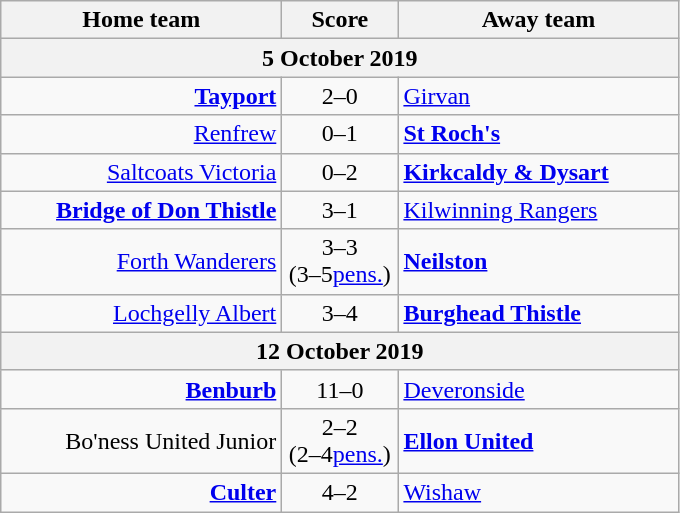<table class="wikitable" style="border-collapse: collapse;">
<tr>
<th align="right" width="180">Home team</th>
<th align="center" width="70">Score</th>
<th align="left" width="180">Away team</th>
</tr>
<tr>
<th colspan="3" align="center">5 October 2019</th>
</tr>
<tr>
<td style="text-align: right;"><strong><a href='#'>Tayport</a></strong></td>
<td style="text-align: center;">2–0</td>
<td style="text-align: left;"><a href='#'>Girvan</a></td>
</tr>
<tr>
<td style="text-align:right;"><a href='#'>Renfrew</a></td>
<td style="text-align:center;">0–1</td>
<td style="text-align:left;"><strong><a href='#'>St Roch's</a></strong></td>
</tr>
<tr>
<td style="text-align:right;"><a href='#'>Saltcoats Victoria</a></td>
<td style="text-align:center;">0–2</td>
<td style="text-align:left;"><strong><a href='#'>Kirkcaldy & Dysart</a></strong></td>
</tr>
<tr>
<td style="text-align:right;"><strong><a href='#'>Bridge of Don Thistle</a></strong></td>
<td style="text-align:center;">3–1</td>
<td style="text-align:left;"><a href='#'>Kilwinning Rangers</a></td>
</tr>
<tr>
<td style="text-align:right;"><a href='#'>Forth Wanderers</a></td>
<td style="text-align:center;">3–3<br>(3–5<a href='#'>pens.</a>)</td>
<td style="text-align:left;"><strong><a href='#'>Neilston</a></strong></td>
</tr>
<tr>
<td style="text-align:right;"><a href='#'>Lochgelly Albert</a></td>
<td style="text-align:center;">3–4</td>
<td style="text-align:left;"><strong><a href='#'>Burghead Thistle</a></strong></td>
</tr>
<tr>
<th colspan="3" align="center">12 October 2019</th>
</tr>
<tr>
<td style="text-align:right;"><strong><a href='#'>Benburb</a></strong></td>
<td style="text-align:center;">11–0</td>
<td style="text-align:left;"><a href='#'>Deveronside</a></td>
</tr>
<tr>
<td style="text-align:right;">Bo'ness United Junior</td>
<td style="text-align:center;">2–2<br>(2–4<a href='#'>pens.</a>)</td>
<td style="text-align:left;"><strong><a href='#'>Ellon United</a></strong></td>
</tr>
<tr>
<td style="text-align:right;"><strong><a href='#'>Culter</a></strong></td>
<td style="text-align:center;">4–2</td>
<td style="text-align:left;"><a href='#'>Wishaw</a></td>
</tr>
</table>
